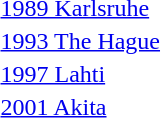<table>
<tr>
<td><a href='#'>1989 Karlsruhe</a></td>
<td></td>
<td></td>
<td></td>
</tr>
<tr>
<td><a href='#'>1993 The Hague</a></td>
<td></td>
<td></td>
<td></td>
</tr>
<tr>
<td><a href='#'>1997 Lahti</a></td>
<td></td>
<td></td>
<td></td>
</tr>
<tr>
<td><a href='#'>2001 Akita</a></td>
<td></td>
<td></td>
<td></td>
</tr>
</table>
